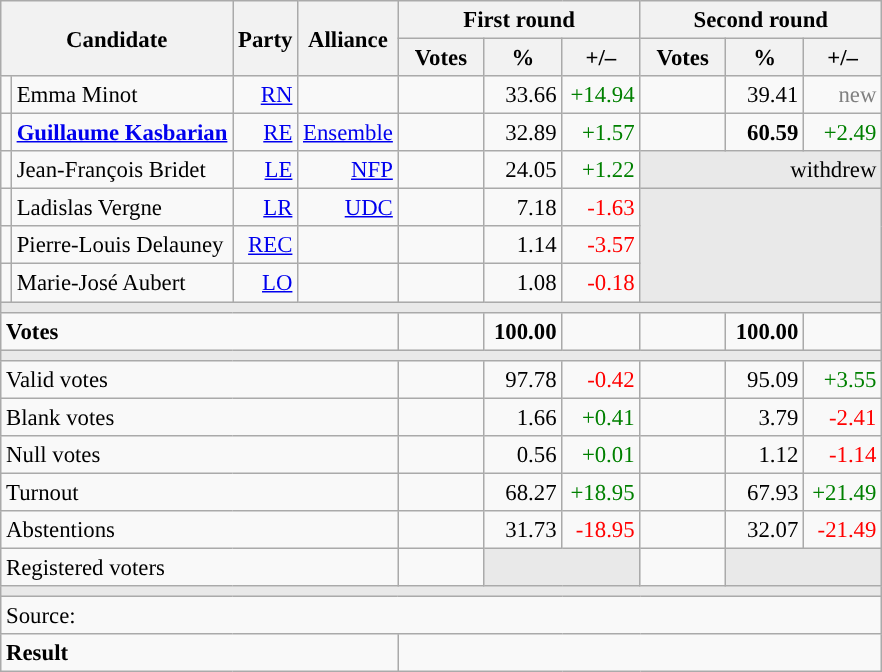<table class="wikitable" style="text-align:right;font-size:95%;">
<tr>
<th rowspan="2" colspan="2">Candidate</th>
<th colspan="1" rowspan="2">Party</th>
<th colspan="1" rowspan="2">Alliance</th>
<th colspan="3">First round</th>
<th colspan="3">Second round</th>
</tr>
<tr>
<th style="width:50px;">Votes</th>
<th style="width:45px;">%</th>
<th style="width:45px;">+/–</th>
<th style="width:50px;">Votes</th>
<th style="width:45px;">%</th>
<th style="width:45px;">+/–</th>
</tr>
<tr>
<td style="color:inherit;background:"></td>
<td style="text-align:left;">Emma Minot</td>
<td><a href='#'>RN</a></td>
<td></td>
<td></td>
<td>33.66</td>
<td style="color:green;">+14.94</td>
<td></td>
<td>39.41</td>
<td style="color:grey;">new</td>
</tr>
<tr>
<td style="color:inherit;background:"></td>
<td style="text-align:left;"><strong><a href='#'>Guillaume Kasbarian</a></strong></td>
<td><a href='#'>RE</a></td>
<td><a href='#'>Ensemble</a></td>
<td></td>
<td>32.89</td>
<td style="color:green;">+1.57</td>
<td><strong></strong></td>
<td><strong>60.59</strong></td>
<td style="color:green;">+2.49</td>
</tr>
<tr>
<td style="color:inherit;background:"></td>
<td style="text-align:left;">Jean-François Bridet</td>
<td><a href='#'>LE</a></td>
<td><a href='#'>NFP</a></td>
<td></td>
<td>24.05</td>
<td style="color:green;">+1.22</td>
<td colspan="3" rowspan="1" style="background:#E9E9E9;">withdrew</td>
</tr>
<tr>
<td style="color:inherit;background:"></td>
<td style="text-align:left;">Ladislas Vergne</td>
<td><a href='#'>LR</a></td>
<td><a href='#'>UDC</a></td>
<td></td>
<td>7.18</td>
<td style="color:red;">-1.63</td>
<td colspan="3" rowspan="3" style="background:#E9E9E9;"></td>
</tr>
<tr>
<td style="color:inherit;background:"></td>
<td style="text-align:left;">Pierre-Louis Delauney</td>
<td><a href='#'>REC</a></td>
<td></td>
<td></td>
<td>1.14</td>
<td style="color:red;">-3.57</td>
</tr>
<tr>
<td style="color:inherit;background:"></td>
<td style="text-align:left;">Marie-José Aubert</td>
<td><a href='#'>LO</a></td>
<td></td>
<td></td>
<td>1.08</td>
<td style="color:red;">-0.18</td>
</tr>
<tr>
<td colspan="10" style="background:#E9E9E9;"></td>
</tr>
<tr style="font-weight:bold;">
<td colspan="4" style="text-align:left;">Votes</td>
<td></td>
<td>100.00</td>
<td></td>
<td></td>
<td>100.00</td>
<td></td>
</tr>
<tr>
<td colspan="10" style="background:#E9E9E9;"></td>
</tr>
<tr>
<td colspan="4" style="text-align:left;">Valid votes</td>
<td></td>
<td>97.78</td>
<td style="color:red;">-0.42</td>
<td></td>
<td>95.09</td>
<td style="color:green;">+3.55</td>
</tr>
<tr>
<td colspan="4" style="text-align:left;">Blank votes</td>
<td></td>
<td>1.66</td>
<td style="color:green;">+0.41</td>
<td></td>
<td>3.79</td>
<td style="color:red;">-2.41</td>
</tr>
<tr>
<td colspan="4" style="text-align:left;">Null votes</td>
<td></td>
<td>0.56</td>
<td style="color:green;">+0.01</td>
<td></td>
<td>1.12</td>
<td style="color:red;">-1.14</td>
</tr>
<tr>
<td colspan="4" style="text-align:left;">Turnout</td>
<td></td>
<td>68.27</td>
<td style="color:green;">+18.95</td>
<td></td>
<td>67.93</td>
<td style="color:green;">+21.49</td>
</tr>
<tr>
<td colspan="4" style="text-align:left;">Abstentions</td>
<td></td>
<td>31.73</td>
<td style="color:red;">-18.95</td>
<td></td>
<td>32.07</td>
<td style="color:red;">-21.49</td>
</tr>
<tr>
<td colspan="4" style="text-align:left;">Registered voters</td>
<td></td>
<td colspan="2" style="background:#E9E9E9;"></td>
<td></td>
<td colspan="2" style="background:#E9E9E9;"></td>
</tr>
<tr>
<td colspan="10" style="background:#E9E9E9;"></td>
</tr>
<tr>
<td colspan="10" style="text-align:left;">Source: </td>
</tr>
<tr style="font-weight:bold">
<td colspan="4" style="text-align:left;">Result</td>
<td colspan="6" style="background-color:"></td>
</tr>
</table>
